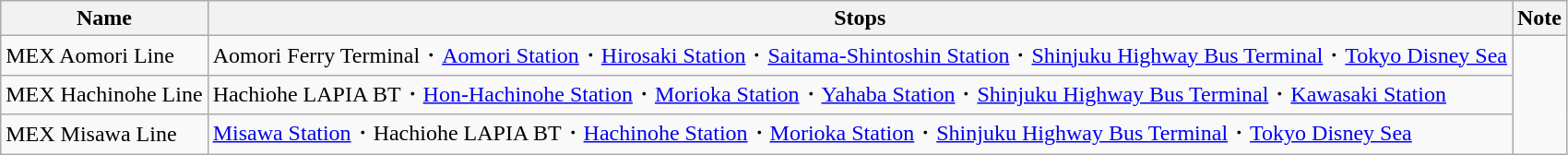<table class="wikitable">
<tr>
<th>Name</th>
<th>Stops</th>
<th>Note</th>
</tr>
<tr>
<td>MEX Aomori Line</td>
<td>Aomori Ferry Terminal・<a href='#'>Aomori Station</a>・<a href='#'>Hirosaki Station</a>・<a href='#'>Saitama-Shintoshin Station</a>・<a href='#'>Shinjuku Highway Bus Terminal</a>・<a href='#'>Tokyo Disney Sea</a></td>
</tr>
<tr>
<td>MEX Hachinohe Line</td>
<td>Hachiohe LAPIA BT・<a href='#'>Hon-Hachinohe Station</a>・<a href='#'>Morioka Station</a>・<a href='#'>Yahaba Station</a>・<a href='#'>Shinjuku Highway Bus Terminal</a>・<a href='#'>Kawasaki Station</a></td>
</tr>
<tr>
<td>MEX Misawa Line</td>
<td><a href='#'>Misawa Station</a>・Hachiohe LAPIA BT・<a href='#'>Hachinohe Station</a>・<a href='#'>Morioka Station</a>・<a href='#'>Shinjuku Highway Bus Terminal</a>・<a href='#'>Tokyo Disney Sea</a></td>
</tr>
</table>
